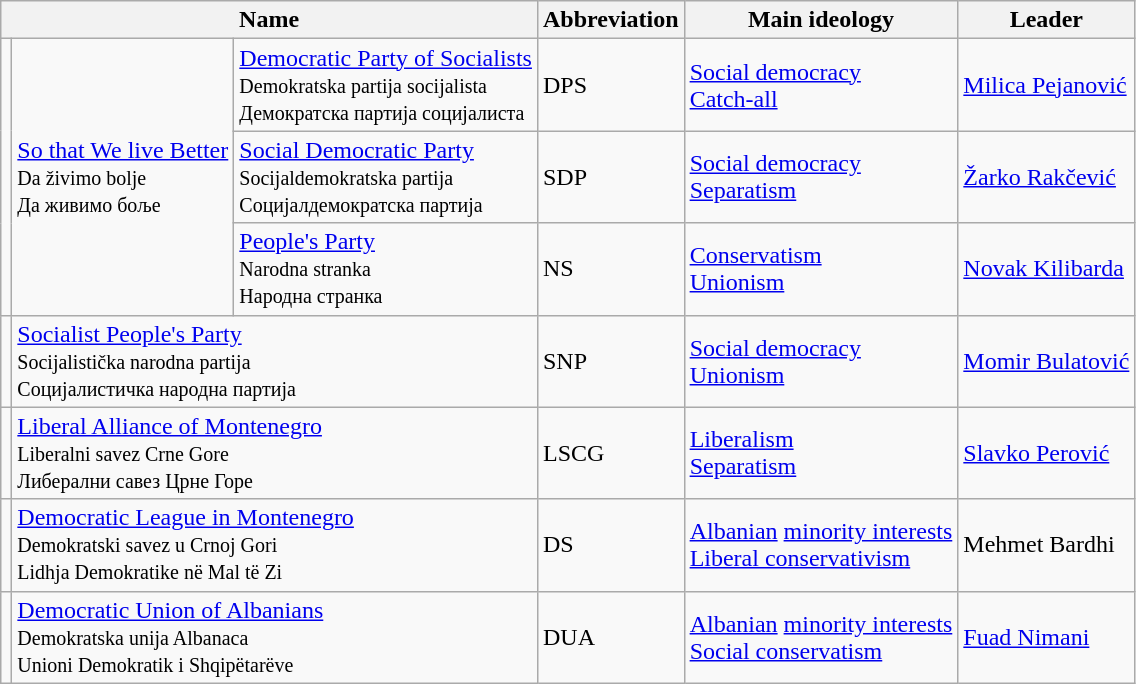<table class="wikitable">
<tr>
<th colspan=3>Name</th>
<th>Abbreviation</th>
<th>Main ideology</th>
<th>Leader</th>
</tr>
<tr>
<td rowspan=3 bgcolor=></td>
<td rowspan=3><a href='#'>So that We live Better</a><br><small>Da živimo bolje<br>Да живимо боље</small></td>
<td><a href='#'>Democratic Party of Socialists</a><br><small>Demokratska partija socijalista<br>Демократска партија социјалиста</small></td>
<td>DPS</td>
<td><a href='#'>Social democracy</a><br><a href='#'>Catch-all</a></td>
<td><a href='#'>Milica Pejanović</a></td>
</tr>
<tr>
<td><a href='#'>Social Democratic Party</a><br><small>Socijaldemokratska partija<br>Социјалдемократска партија</small></td>
<td>SDP</td>
<td><a href='#'>Social democracy</a><br><a href='#'>Separatism</a></td>
<td><a href='#'>Žarko Rakčević</a></td>
</tr>
<tr>
<td><a href='#'>People's Party</a><br><small>Narodna stranka<br>Народна странка</small></td>
<td>NS</td>
<td><a href='#'>Conservatism</a><br><a href='#'>Unionism</a></td>
<td><a href='#'>Novak Kilibarda</a></td>
</tr>
<tr>
<td bgcolor=></td>
<td colspan=2><a href='#'>Socialist People's Party</a><br><small>Socijalistička narodna partija<br>Социјалистичка народна партија</small></td>
<td>SNP</td>
<td><a href='#'>Social democracy</a><br><a href='#'>Unionism</a></td>
<td><a href='#'>Momir Bulatović</a></td>
</tr>
<tr>
<td bgcolor=></td>
<td colspan=2><a href='#'>Liberal Alliance of Montenegro</a><br><small>Liberalni savez Crne Gore<br>Либерални савез Црне Горе</small></td>
<td>LSCG</td>
<td><a href='#'>Liberalism</a><br><a href='#'>Separatism</a></td>
<td><a href='#'>Slavko Perović</a></td>
</tr>
<tr>
<td bgcolor=></td>
<td colspan=2><a href='#'>Democratic League in Montenegro</a><br><small>Demokratski savez u Crnoj Gori<br>Lidhja Demokratike në Mal të Zi</small></td>
<td>DS</td>
<td><a href='#'>Albanian</a> <a href='#'>minority interests</a><br><a href='#'>Liberal conservativism</a></td>
<td>Mehmet Bardhi</td>
</tr>
<tr>
<td bgcolor=></td>
<td colspan=2><a href='#'>Democratic Union of Albanians</a><br><small>Demokratska unija Albanaca<br>Unioni Demokratik i Shqipëtarëve</small></td>
<td>DUA</td>
<td><a href='#'>Albanian</a> <a href='#'>minority interests</a><br><a href='#'>Social conservatism</a></td>
<td><a href='#'>Fuad Nimani</a></td>
</tr>
</table>
